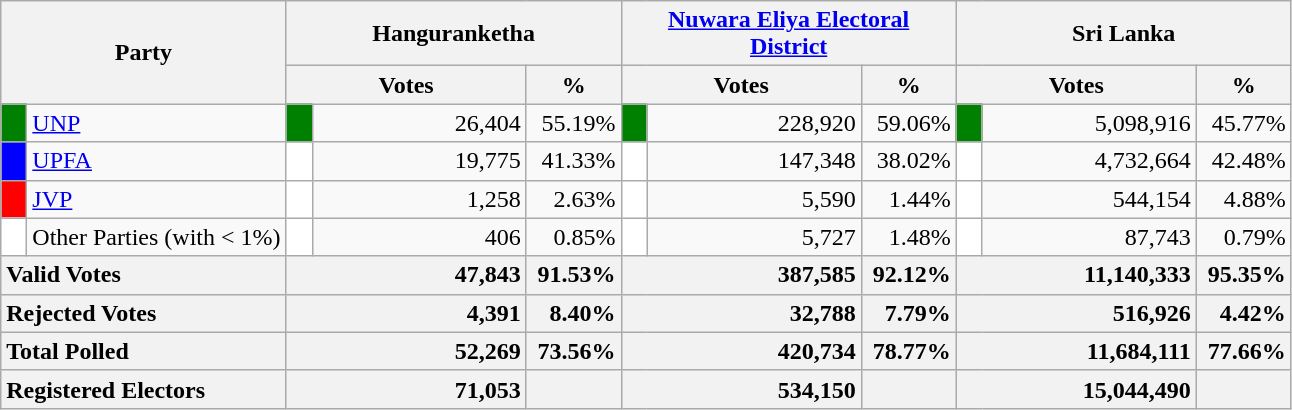<table class="wikitable">
<tr>
<th colspan="2" width="144px"rowspan="2">Party</th>
<th colspan="3" width="216px">Hanguranketha</th>
<th colspan="3" width="216px"><a href='#'>Nuwara Eliya Electoral District</a></th>
<th colspan="3" width="216px">Sri Lanka</th>
</tr>
<tr>
<th colspan="2" width="144px">Votes</th>
<th>%</th>
<th colspan="2" width="144px">Votes</th>
<th>%</th>
<th colspan="2" width="144px">Votes</th>
<th>%</th>
</tr>
<tr>
<td style="background-color:green;" width="10px"></td>
<td style="text-align:left;"><a href='#'>UNP</a></td>
<td style="background-color:green;" width="10px"></td>
<td style="text-align:right;">26,404</td>
<td style="text-align:right;">55.19%</td>
<td style="background-color:green;" width="10px"></td>
<td style="text-align:right;">228,920</td>
<td style="text-align:right;">59.06%</td>
<td style="background-color:green;" width="10px"></td>
<td style="text-align:right;">5,098,916</td>
<td style="text-align:right;">45.77%</td>
</tr>
<tr>
<td style="background-color:blue;" width="10px"></td>
<td style="text-align:left;"><a href='#'>UPFA</a></td>
<td style="background-color:white;" width="10px"></td>
<td style="text-align:right;">19,775</td>
<td style="text-align:right;">41.33%</td>
<td style="background-color:white;" width="10px"></td>
<td style="text-align:right;">147,348</td>
<td style="text-align:right;">38.02%</td>
<td style="background-color:white;" width="10px"></td>
<td style="text-align:right;">4,732,664</td>
<td style="text-align:right;">42.48%</td>
</tr>
<tr>
<td style="background-color:red;" width="10px"></td>
<td style="text-align:left;"><a href='#'>JVP</a></td>
<td style="background-color:white;" width="10px"></td>
<td style="text-align:right;">1,258</td>
<td style="text-align:right;">2.63%</td>
<td style="background-color:white;" width="10px"></td>
<td style="text-align:right;">5,590</td>
<td style="text-align:right;">1.44%</td>
<td style="background-color:white;" width="10px"></td>
<td style="text-align:right;">544,154</td>
<td style="text-align:right;">4.88%</td>
</tr>
<tr>
<td style="background-color:white;" width="10px"></td>
<td style="text-align:left;">Other Parties (with < 1%)</td>
<td style="background-color:white;" width="10px"></td>
<td style="text-align:right;">406</td>
<td style="text-align:right;">0.85%</td>
<td style="background-color:white;" width="10px"></td>
<td style="text-align:right;">5,727</td>
<td style="text-align:right;">1.48%</td>
<td style="background-color:white;" width="10px"></td>
<td style="text-align:right;">87,743</td>
<td style="text-align:right;">0.79%</td>
</tr>
<tr>
<th colspan="2" width="144px"style="text-align:left;">Valid Votes</th>
<th style="text-align:right;"colspan="2" width="144px">47,843</th>
<th style="text-align:right;">91.53%</th>
<th style="text-align:right;"colspan="2" width="144px">387,585</th>
<th style="text-align:right;">92.12%</th>
<th style="text-align:right;"colspan="2" width="144px">11,140,333</th>
<th style="text-align:right;">95.35%</th>
</tr>
<tr>
<th colspan="2" width="144px"style="text-align:left;">Rejected Votes</th>
<th style="text-align:right;"colspan="2" width="144px">4,391</th>
<th style="text-align:right;">8.40%</th>
<th style="text-align:right;"colspan="2" width="144px">32,788</th>
<th style="text-align:right;">7.79%</th>
<th style="text-align:right;"colspan="2" width="144px">516,926</th>
<th style="text-align:right;">4.42%</th>
</tr>
<tr>
<th colspan="2" width="144px"style="text-align:left;">Total Polled</th>
<th style="text-align:right;"colspan="2" width="144px">52,269</th>
<th style="text-align:right;">73.56%</th>
<th style="text-align:right;"colspan="2" width="144px">420,734</th>
<th style="text-align:right;">78.77%</th>
<th style="text-align:right;"colspan="2" width="144px">11,684,111</th>
<th style="text-align:right;">77.66%</th>
</tr>
<tr>
<th colspan="2" width="144px"style="text-align:left;">Registered Electors</th>
<th style="text-align:right;"colspan="2" width="144px">71,053</th>
<th></th>
<th style="text-align:right;"colspan="2" width="144px">534,150</th>
<th></th>
<th style="text-align:right;"colspan="2" width="144px">15,044,490</th>
<th></th>
</tr>
</table>
